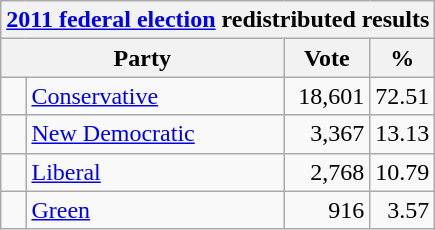<table class="wikitable">
<tr>
<th colspan="4"><a href='#'>2011 federal election</a> redistributed results</th>
</tr>
<tr>
<th bgcolor="#DDDDFF" width="130px" colspan="2">Party</th>
<th bgcolor="#DDDDFF" width="50px">Vote</th>
<th bgcolor="#DDDDFF" width="30px">%</th>
</tr>
<tr>
<td> </td>
<td><a href='#'>Conservative</a></td>
<td align=right>18,601</td>
<td align=right>72.51</td>
</tr>
<tr>
<td> </td>
<td><a href='#'>New Democratic</a></td>
<td align=right>3,367</td>
<td align=right>13.13</td>
</tr>
<tr>
<td> </td>
<td><a href='#'>Liberal</a></td>
<td align=right>2,768</td>
<td align=right>10.79</td>
</tr>
<tr>
<td> </td>
<td><a href='#'>Green</a></td>
<td align=right>916</td>
<td align=right>3.57</td>
</tr>
</table>
